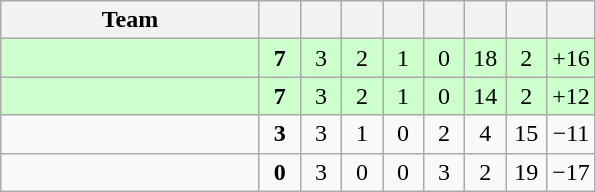<table class="wikitable" style="text-align: center;">
<tr>
<th width=165>Team</th>
<th width=20></th>
<th width=20></th>
<th width=20></th>
<th width=20></th>
<th width=20></th>
<th width=20></th>
<th width=20></th>
<th width=20></th>
</tr>
<tr bgcolor=#ccffcc>
<td style="text-align:left;"></td>
<td><strong>7</strong></td>
<td>3</td>
<td>2</td>
<td>1</td>
<td>0</td>
<td>18</td>
<td>2</td>
<td>+16</td>
</tr>
<tr bgcolor=#ccffcc>
<td style="text-align:left;"></td>
<td><strong>7</strong></td>
<td>3</td>
<td>2</td>
<td>1</td>
<td>0</td>
<td>14</td>
<td>2</td>
<td>+12</td>
</tr>
<tr>
<td style="text-align:left;"></td>
<td><strong>3</strong></td>
<td>3</td>
<td>1</td>
<td>0</td>
<td>2</td>
<td>4</td>
<td>15</td>
<td>−11</td>
</tr>
<tr>
<td style="text-align:left;"></td>
<td><strong>0</strong></td>
<td>3</td>
<td>0</td>
<td>0</td>
<td>3</td>
<td>2</td>
<td>19</td>
<td>−17</td>
</tr>
</table>
